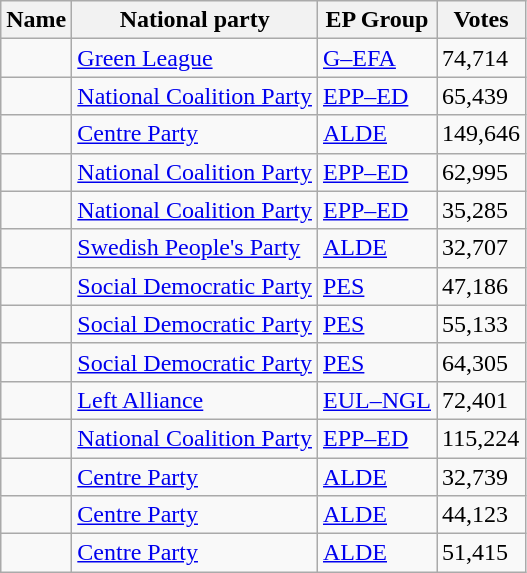<table class="sortable wikitable">
<tr>
<th>Name</th>
<th>National party</th>
<th>EP Group</th>
<th>Votes</th>
</tr>
<tr>
<td></td>
<td> <a href='#'>Green League</a></td>
<td> <a href='#'>G–EFA</a></td>
<td>74,714</td>
</tr>
<tr>
<td></td>
<td> <a href='#'>National Coalition Party</a></td>
<td> <a href='#'>EPP–ED</a></td>
<td>65,439</td>
</tr>
<tr>
<td></td>
<td> <a href='#'>Centre Party</a></td>
<td> <a href='#'>ALDE</a></td>
<td>149,646</td>
</tr>
<tr>
<td> </td>
<td> <a href='#'>National Coalition Party</a></td>
<td> <a href='#'>EPP–ED</a></td>
<td>62,995</td>
</tr>
<tr>
<td></td>
<td> <a href='#'>National Coalition Party</a></td>
<td> <a href='#'>EPP–ED</a></td>
<td>35,285</td>
</tr>
<tr>
<td></td>
<td> <a href='#'>Swedish People's Party</a></td>
<td> <a href='#'>ALDE</a></td>
<td>32,707</td>
</tr>
<tr>
<td></td>
<td> <a href='#'>Social Democratic Party</a></td>
<td> <a href='#'>PES</a></td>
<td>47,186</td>
</tr>
<tr>
<td></td>
<td> <a href='#'>Social Democratic Party</a></td>
<td> <a href='#'>PES</a></td>
<td>55,133</td>
</tr>
<tr>
<td></td>
<td> <a href='#'>Social Democratic Party</a></td>
<td> <a href='#'>PES</a></td>
<td>64,305</td>
</tr>
<tr>
<td></td>
<td> <a href='#'>Left Alliance</a></td>
<td> <a href='#'>EUL–NGL</a></td>
<td>72,401</td>
</tr>
<tr>
<td> </td>
<td> <a href='#'>National Coalition Party</a></td>
<td> <a href='#'>EPP–ED</a></td>
<td>115,224</td>
</tr>
<tr>
<td></td>
<td> <a href='#'>Centre Party</a></td>
<td> <a href='#'>ALDE</a></td>
<td>32,739</td>
</tr>
<tr>
<td> </td>
<td> <a href='#'>Centre Party</a></td>
<td> <a href='#'>ALDE</a></td>
<td>44,123</td>
</tr>
<tr>
<td></td>
<td> <a href='#'>Centre Party</a></td>
<td> <a href='#'>ALDE</a></td>
<td>51,415</td>
</tr>
</table>
